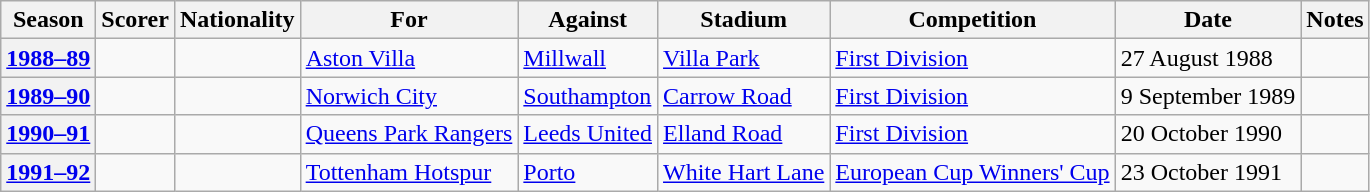<table class="wikitable sortable" style="font-size: 100%;">
<tr>
<th>Season</th>
<th>Scorer</th>
<th>Nationality</th>
<th>For</th>
<th>Against</th>
<th>Stadium</th>
<th>Competition</th>
<th>Date</th>
<th>Notes</th>
</tr>
<tr>
<th scope="row"><a href='#'>1988–89</a></th>
<td></td>
<td></td>
<td><a href='#'>Aston Villa</a></td>
<td><a href='#'>Millwall</a></td>
<td><a href='#'>Villa Park</a></td>
<td><a href='#'>First Division</a></td>
<td>27 August 1988</td>
<td></td>
</tr>
<tr>
<th scope="row"><a href='#'>1989–90</a></th>
<td></td>
<td></td>
<td><a href='#'>Norwich City</a></td>
<td><a href='#'>Southampton</a></td>
<td><a href='#'>Carrow Road</a></td>
<td><a href='#'>First Division</a></td>
<td>9 September 1989</td>
<td></td>
</tr>
<tr>
<th scope="row"><a href='#'>1990–91</a></th>
<td></td>
<td></td>
<td><a href='#'>Queens Park Rangers</a></td>
<td><a href='#'>Leeds United</a></td>
<td><a href='#'>Elland Road</a></td>
<td><a href='#'>First Division</a></td>
<td>20 October 1990</td>
<td></td>
</tr>
<tr>
<th scope="row"><a href='#'>1991–92</a></th>
<td></td>
<td></td>
<td><a href='#'>Tottenham Hotspur</a></td>
<td><a href='#'>Porto</a></td>
<td><a href='#'>White Hart Lane</a></td>
<td><a href='#'>European Cup Winners' Cup</a></td>
<td>23 October 1991</td>
<td></td>
</tr>
</table>
